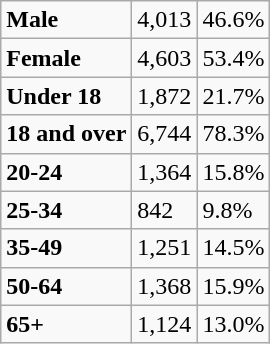<table class="wikitable">
<tr>
<td><strong>Male</strong></td>
<td>4,013</td>
<td>46.6%</td>
</tr>
<tr>
<td><strong>Female</strong></td>
<td>4,603</td>
<td>53.4%</td>
</tr>
<tr>
<td><strong>Under 18</strong></td>
<td>1,872</td>
<td>21.7%</td>
</tr>
<tr>
<td><strong>18 and over</strong></td>
<td>6,744</td>
<td>78.3%</td>
</tr>
<tr>
<td><strong>20-24</strong></td>
<td>1,364</td>
<td>15.8%</td>
</tr>
<tr>
<td><strong>25-34</strong></td>
<td>842</td>
<td>9.8%</td>
</tr>
<tr>
<td><strong>35-49</strong></td>
<td>1,251</td>
<td>14.5%</td>
</tr>
<tr>
<td><strong>50-64</strong></td>
<td>1,368</td>
<td>15.9%</td>
</tr>
<tr>
<td><strong>65+</strong></td>
<td>1,124</td>
<td>13.0%</td>
</tr>
</table>
